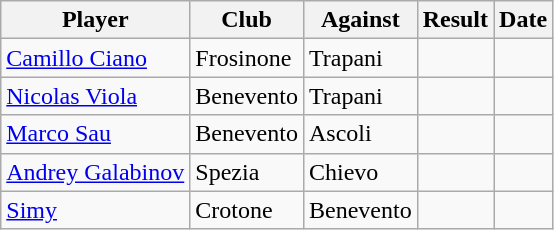<table class="wikitable sortable">
<tr>
<th>Player</th>
<th>Club</th>
<th>Against</th>
<th style="text-align:center;">Result</th>
<th>Date</th>
</tr>
<tr>
<td> <a href='#'>Camillo Ciano</a></td>
<td>Frosinone</td>
<td>Trapani</td>
<td style="text-align:center;"></td>
<td></td>
</tr>
<tr>
<td> <a href='#'>Nicolas Viola</a></td>
<td>Benevento</td>
<td>Trapani</td>
<td style="text-align:center;"> </td>
<td></td>
</tr>
<tr>
<td> <a href='#'>Marco Sau</a></td>
<td>Benevento</td>
<td>Ascoli</td>
<td style="text-align:center;"> </td>
<td></td>
</tr>
<tr>
<td> <a href='#'>Andrey Galabinov</a></td>
<td>Spezia</td>
<td>Chievo</td>
<td style="text-align:center;"></td>
<td></td>
</tr>
<tr>
<td> <a href='#'>Simy</a></td>
<td>Crotone</td>
<td>Benevento</td>
<td style="text-align:center;"></td>
<td></td>
</tr>
</table>
